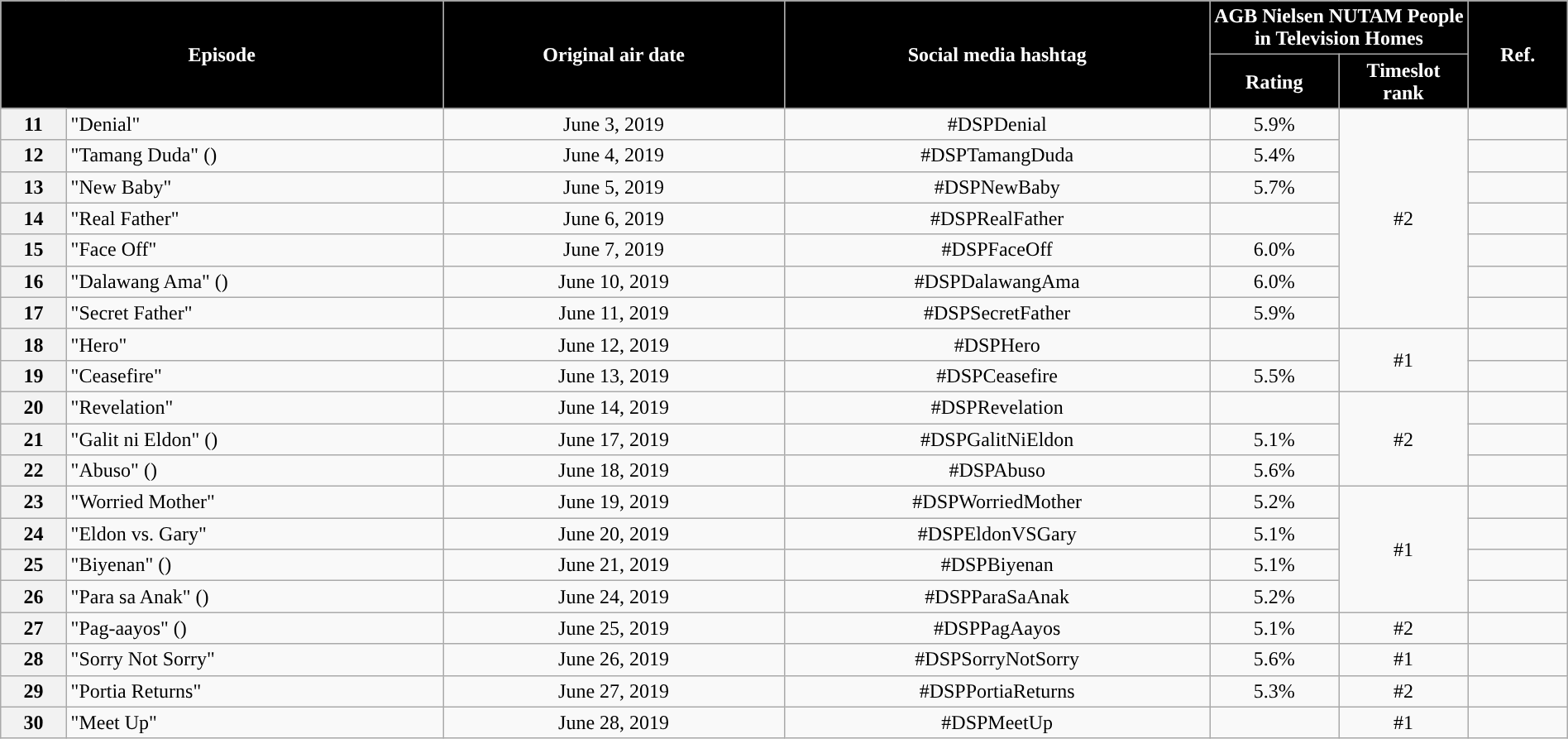<table class="wikitable" style="text-align:center; font-size:100%; line-height:18px;" width="100%">
<tr>
<th style="background-color:#000000; color:#ffffff;" colspan="2" rowspan="2">Episode</th>
<th style="background-color:#000000; color:white" rowspan="2">Original air date</th>
<th style="background-color:#000000; color:white" rowspan="2">Social media hashtag</th>
<th style="background-color:#000000; color:#ffffff;" colspan="2">AGB Nielsen NUTAM People in Television Homes</th>
<th style="background-color:#000000; color:#ffffff;" rowspan="2">Ref.</th>
</tr>
<tr>
<th style="background-color:#000000; width:75px; color:#ffffff;">Rating</th>
<th style="background-color:#000000; width:75px; color:#ffffff;">Timeslot<br>rank</th>
</tr>
<tr>
<th>11</th>
<td style="text-align: left;">"Denial"</td>
<td>June 3, 2019</td>
<td>#DSPDenial</td>
<td>5.9%</td>
<td rowspan="7">#2</td>
<td></td>
</tr>
<tr>
<th>12</th>
<td style="text-align: left;">"Tamang Duda" ()</td>
<td>June 4, 2019</td>
<td>#DSPTamangDuda</td>
<td>5.4%</td>
<td></td>
</tr>
<tr>
<th>13</th>
<td style="text-align: left;">"New Baby"</td>
<td>June 5, 2019</td>
<td>#DSPNewBaby</td>
<td>5.7%</td>
<td></td>
</tr>
<tr>
<th>14</th>
<td style="text-align: left;">"Real Father"</td>
<td>June 6, 2019</td>
<td>#DSPRealFather</td>
<td></td>
<td></td>
</tr>
<tr>
<th>15</th>
<td style="text-align: left;">"Face Off"</td>
<td>June 7, 2019</td>
<td>#DSPFaceOff</td>
<td>6.0%</td>
<td></td>
</tr>
<tr>
<th>16</th>
<td style="text-align: left;">"Dalawang Ama" ()</td>
<td>June 10, 2019</td>
<td>#DSPDalawangAma</td>
<td>6.0%</td>
<td></td>
</tr>
<tr>
<th>17</th>
<td style="text-align: left;">"Secret Father"</td>
<td>June 11, 2019</td>
<td>#DSPSecretFather</td>
<td>5.9%</td>
<td></td>
</tr>
<tr>
<th>18</th>
<td style="text-align: left;">"Hero"</td>
<td>June 12, 2019</td>
<td>#DSPHero</td>
<td></td>
<td rowspan="2">#1</td>
<td></td>
</tr>
<tr>
<th>19</th>
<td style="text-align: left;">"Ceasefire"</td>
<td>June 13, 2019</td>
<td>#DSPCeasefire</td>
<td>5.5%</td>
<td></td>
</tr>
<tr>
<th>20</th>
<td style="text-align: left;">"Revelation"</td>
<td>June 14, 2019</td>
<td>#DSPRevelation</td>
<td></td>
<td rowspan="3">#2</td>
<td></td>
</tr>
<tr>
<th>21</th>
<td style="text-align: left;">"Galit ni Eldon" ()</td>
<td>June 17, 2019</td>
<td>#DSPGalitNiEldon</td>
<td>5.1%</td>
<td></td>
</tr>
<tr>
<th>22</th>
<td style="text-align: left;">"Abuso" ()</td>
<td>June 18, 2019</td>
<td>#DSPAbuso</td>
<td>5.6%</td>
<td></td>
</tr>
<tr>
<th>23</th>
<td style="text-align: left;">"Worried Mother"</td>
<td>June 19, 2019</td>
<td>#DSPWorriedMother</td>
<td>5.2%</td>
<td rowspan="4">#1</td>
<td></td>
</tr>
<tr>
<th>24</th>
<td style="text-align: left;">"Eldon vs. Gary"</td>
<td>June 20, 2019</td>
<td>#DSPEldonVSGary</td>
<td>5.1%</td>
<td></td>
</tr>
<tr>
<th>25</th>
<td style="text-align: left;">"Biyenan" ()</td>
<td>June 21, 2019</td>
<td>#DSPBiyenan</td>
<td>5.1%</td>
<td></td>
</tr>
<tr>
<th>26</th>
<td style="text-align: left;">"Para sa Anak" ()</td>
<td>June 24, 2019</td>
<td>#DSPParaSaAnak</td>
<td>5.2%</td>
<td></td>
</tr>
<tr>
<th>27</th>
<td style="text-align: left;">"Pag-aayos" ()</td>
<td>June 25, 2019</td>
<td>#DSPPagAayos</td>
<td>5.1%</td>
<td>#2</td>
<td></td>
</tr>
<tr>
<th>28</th>
<td style="text-align: left;">"Sorry Not Sorry"</td>
<td>June 26, 2019</td>
<td>#DSPSorryNotSorry</td>
<td>5.6%</td>
<td>#1</td>
<td></td>
</tr>
<tr>
<th>29</th>
<td style="text-align: left;">"Portia Returns"</td>
<td>June 27, 2019</td>
<td>#DSPPortiaReturns</td>
<td>5.3%</td>
<td>#2</td>
<td></td>
</tr>
<tr>
<th>30</th>
<td style="text-align: left;">"Meet Up"</td>
<td>June 28, 2019</td>
<td>#DSPMeetUp</td>
<td></td>
<td>#1</td>
<td></td>
</tr>
</table>
